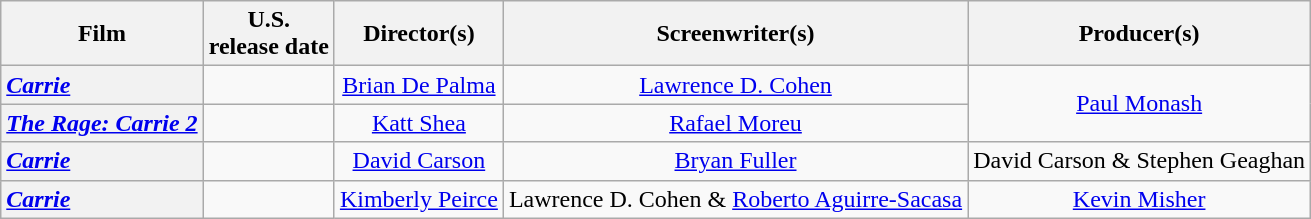<table class="wikitable plainrowheaders" style="text-align:center">
<tr>
<th scope="col">Film</th>
<th scope="col">U.S. <br>release date</th>
<th scope="col">Director(s)</th>
<th scope="col">Screenwriter(s)</th>
<th scope="col">Producer(s)</th>
</tr>
<tr>
<th scope="row" style="text-align:left"><em><a href='#'>Carrie</a></em></th>
<td style="text-align:left"></td>
<td><a href='#'>Brian De Palma</a></td>
<td><a href='#'>Lawrence D. Cohen</a></td>
<td rowspan="2"><a href='#'>Paul Monash</a></td>
</tr>
<tr>
<th scope="row" style="text-align:left"><em><a href='#'>The Rage: Carrie 2</a></em></th>
<td style="text-align:left"></td>
<td><a href='#'>Katt Shea</a></td>
<td><a href='#'>Rafael Moreu</a></td>
</tr>
<tr>
<th scope="row" style="text-align:left"><em><a href='#'>Carrie</a></em></th>
<td style="text-align:left"></td>
<td><a href='#'>David Carson</a></td>
<td><a href='#'>Bryan Fuller</a></td>
<td>David Carson & Stephen Geaghan</td>
</tr>
<tr>
<th scope="row" style="text-align:left"><em><a href='#'>Carrie</a></em></th>
<td style="text-align:left"></td>
<td><a href='#'>Kimberly Peirce</a></td>
<td>Lawrence D. Cohen & <a href='#'>Roberto Aguirre-Sacasa</a></td>
<td><a href='#'>Kevin Misher</a></td>
</tr>
</table>
